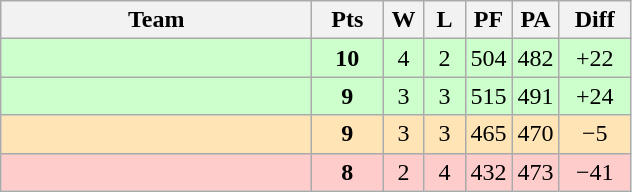<table class=wikitable style="text-align:center">
<tr>
<th width=200>Team</th>
<th width=40>Pts</th>
<th width=20>W</th>
<th width=20>L</th>
<th width=20>PF</th>
<th width=20>PA</th>
<th width=40>Diff</th>
</tr>
<tr style="background:#cfc;">
<td style="text-align:left"></td>
<td><strong>10</strong></td>
<td>4</td>
<td>2</td>
<td>504</td>
<td>482</td>
<td>+22</td>
</tr>
<tr style="background:#cfc;">
<td style="text-align:left"></td>
<td><strong>9</strong></td>
<td>3</td>
<td>3</td>
<td>515</td>
<td>491</td>
<td>+24</td>
</tr>
<tr style="background:moccasin;">
<td style="text-align:left"></td>
<td><strong>9</strong></td>
<td>3</td>
<td>3</td>
<td>465</td>
<td>470</td>
<td>−5</td>
</tr>
<tr style="background:#fcc;">
<td style="text-align:left"></td>
<td><strong>8</strong></td>
<td>2</td>
<td>4</td>
<td>432</td>
<td>473</td>
<td>−41</td>
</tr>
</table>
